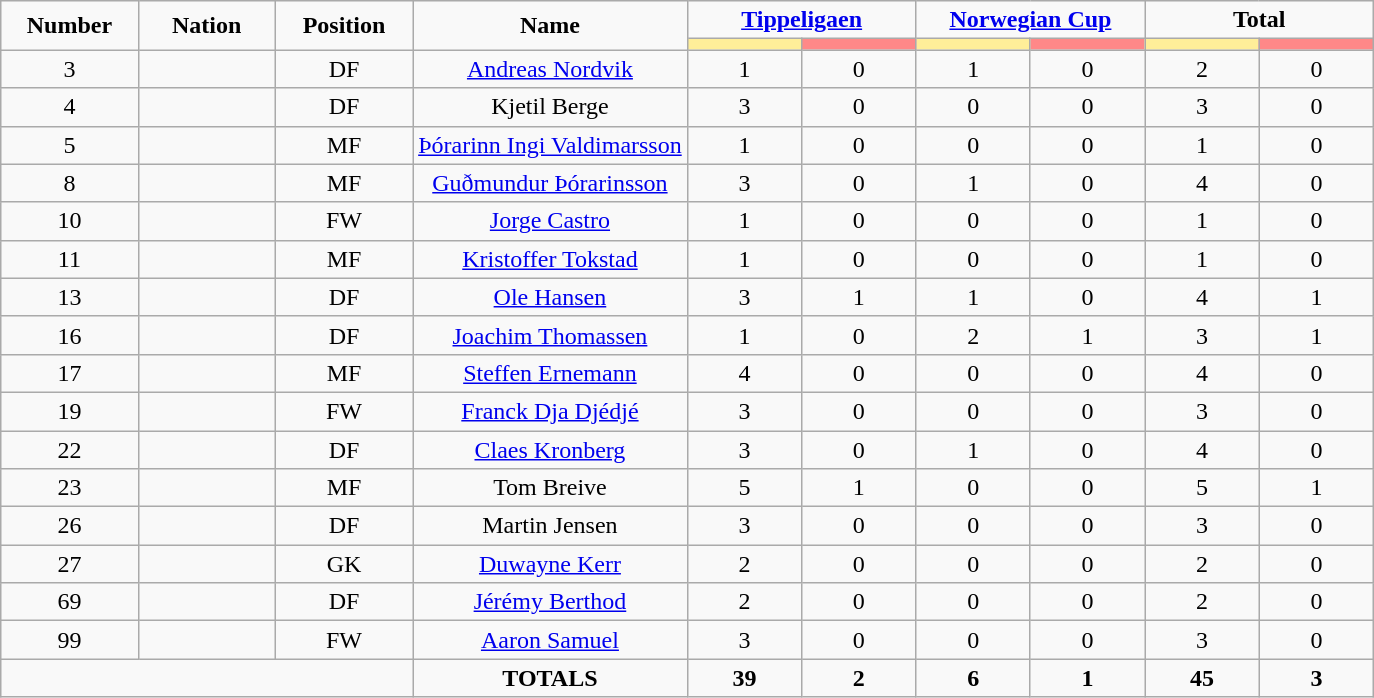<table class="wikitable" style="font-size: 100%; text-align: center;">
<tr>
<td rowspan=2 width="10%" align=center><strong>Number</strong></td>
<td rowspan=2 width="10%" align=center><strong>Nation</strong></td>
<td rowspan=2 width="10%" align=center><strong>Position</strong></td>
<td rowspan=2 width="20%" align=center><strong>Name</strong></td>
<td colspan=2 align=center><strong><a href='#'>Tippeligaen</a></strong></td>
<td colspan=2 align=center><strong><a href='#'>Norwegian Cup</a></strong></td>
<td colspan=2 align=center><strong>Total</strong></td>
</tr>
<tr>
<th width=60 style="background: #FFEE99"></th>
<th width=60 style="background: #FF8888"></th>
<th width=60 style="background: #FFEE99"></th>
<th width=60 style="background: #FF8888"></th>
<th width=60 style="background: #FFEE99"></th>
<th width=60 style="background: #FF8888"></th>
</tr>
<tr>
<td>3</td>
<td></td>
<td>DF</td>
<td><a href='#'>Andreas Nordvik</a></td>
<td>1</td>
<td>0</td>
<td>1</td>
<td>0</td>
<td>2</td>
<td>0</td>
</tr>
<tr>
<td>4</td>
<td></td>
<td>DF</td>
<td>Kjetil Berge</td>
<td>3</td>
<td>0</td>
<td>0</td>
<td>0</td>
<td>3</td>
<td>0</td>
</tr>
<tr>
<td>5</td>
<td></td>
<td>MF</td>
<td><a href='#'>Þórarinn Ingi Valdimarsson</a></td>
<td>1</td>
<td>0</td>
<td>0</td>
<td>0</td>
<td>1</td>
<td>0</td>
</tr>
<tr>
<td>8</td>
<td></td>
<td>MF</td>
<td><a href='#'>Guðmundur Þórarinsson</a></td>
<td>3</td>
<td>0</td>
<td>1</td>
<td>0</td>
<td>4</td>
<td>0</td>
</tr>
<tr>
<td>10</td>
<td></td>
<td>FW</td>
<td><a href='#'>Jorge Castro</a></td>
<td>1</td>
<td>0</td>
<td>0</td>
<td>0</td>
<td>1</td>
<td>0</td>
</tr>
<tr>
<td>11</td>
<td></td>
<td>MF</td>
<td><a href='#'>Kristoffer Tokstad</a></td>
<td>1</td>
<td>0</td>
<td>0</td>
<td>0</td>
<td>1</td>
<td>0</td>
</tr>
<tr>
<td>13</td>
<td></td>
<td>DF</td>
<td><a href='#'>Ole Hansen</a></td>
<td>3</td>
<td>1</td>
<td>1</td>
<td>0</td>
<td>4</td>
<td>1</td>
</tr>
<tr>
<td>16</td>
<td></td>
<td>DF</td>
<td><a href='#'>Joachim Thomassen</a></td>
<td>1</td>
<td>0</td>
<td>2</td>
<td>1</td>
<td>3</td>
<td>1</td>
</tr>
<tr>
<td>17</td>
<td></td>
<td>MF</td>
<td><a href='#'>Steffen Ernemann</a></td>
<td>4</td>
<td>0</td>
<td>0</td>
<td>0</td>
<td>4</td>
<td>0</td>
</tr>
<tr>
<td>19</td>
<td></td>
<td>FW</td>
<td><a href='#'>Franck Dja Djédjé</a></td>
<td>3</td>
<td>0</td>
<td>0</td>
<td>0</td>
<td>3</td>
<td>0</td>
</tr>
<tr>
<td>22</td>
<td></td>
<td>DF</td>
<td><a href='#'>Claes Kronberg</a></td>
<td>3</td>
<td>0</td>
<td>1</td>
<td>0</td>
<td>4</td>
<td>0</td>
</tr>
<tr>
<td>23</td>
<td></td>
<td>MF</td>
<td>Tom Breive</td>
<td>5</td>
<td>1</td>
<td>0</td>
<td>0</td>
<td>5</td>
<td>1</td>
</tr>
<tr>
<td>26</td>
<td></td>
<td>DF</td>
<td>Martin Jensen</td>
<td>3</td>
<td>0</td>
<td>0</td>
<td>0</td>
<td>3</td>
<td>0</td>
</tr>
<tr>
<td>27</td>
<td></td>
<td>GK</td>
<td><a href='#'>Duwayne Kerr</a></td>
<td>2</td>
<td>0</td>
<td>0</td>
<td>0</td>
<td>2</td>
<td>0</td>
</tr>
<tr>
<td>69</td>
<td></td>
<td>DF</td>
<td><a href='#'>Jérémy Berthod</a></td>
<td>2</td>
<td>0</td>
<td>0</td>
<td>0</td>
<td>2</td>
<td>0</td>
</tr>
<tr>
<td>99</td>
<td></td>
<td>FW</td>
<td><a href='#'>Aaron Samuel</a></td>
<td>3</td>
<td>0</td>
<td>0</td>
<td>0</td>
<td>3</td>
<td>0</td>
</tr>
<tr>
<td colspan=3></td>
<td><strong>TOTALS</strong></td>
<td><strong>39</strong></td>
<td><strong>2</strong></td>
<td><strong>6</strong></td>
<td><strong>1</strong></td>
<td><strong>45</strong></td>
<td><strong>3</strong></td>
</tr>
</table>
